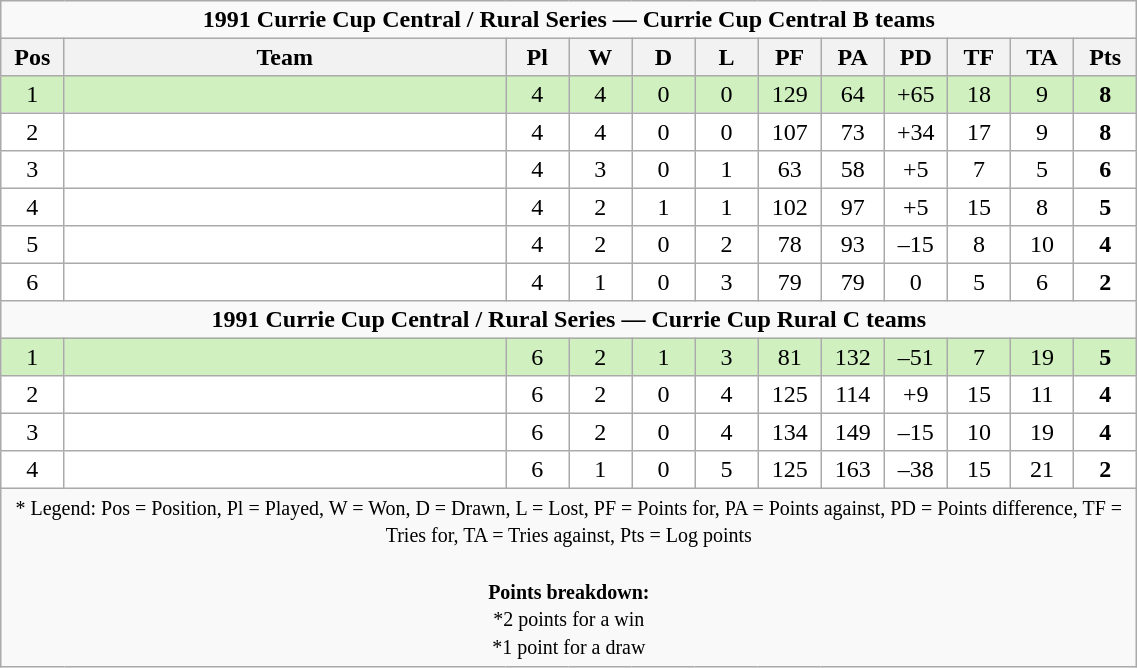<table class="wikitable" style="text-align:center; line-height:110%; font-size:100%; width:60%;">
<tr>
<td colspan="12" cellpadding="0" cellspacing="0"><strong>1991 Currie Cup Central / Rural Series — Currie Cup Central B teams</strong></td>
</tr>
<tr>
<th style="width:5%;">Pos</th>
<th style="width:35%;">Team</th>
<th style="width:5%;">Pl</th>
<th style="width:5%;">W</th>
<th style="width:5%;">D</th>
<th style="width:5%;">L</th>
<th style="width:5%;">PF</th>
<th style="width:5%;">PA</th>
<th style="width:5%;">PD</th>
<th style="width:5%;">TF</th>
<th style="width:5%;">TA</th>
<th style="width:5%;">Pts<br></th>
</tr>
<tr bgcolor=#D0F0C0 align=center>
<td>1</td>
<td align=left></td>
<td>4</td>
<td>4</td>
<td>0</td>
<td>0</td>
<td>129</td>
<td>64</td>
<td>+65</td>
<td>18</td>
<td>9</td>
<td><strong>8</strong></td>
</tr>
<tr bgcolor=#FFFFFF align=center>
<td>2</td>
<td align=left></td>
<td>4</td>
<td>4</td>
<td>0</td>
<td>0</td>
<td>107</td>
<td>73</td>
<td>+34</td>
<td>17</td>
<td>9</td>
<td><strong>8</strong></td>
</tr>
<tr bgcolor=#FFFFFF align=center>
<td>3</td>
<td align=left></td>
<td>4</td>
<td>3</td>
<td>0</td>
<td>1</td>
<td>63</td>
<td>58</td>
<td>+5</td>
<td>7</td>
<td>5</td>
<td><strong>6</strong></td>
</tr>
<tr bgcolor=#FFFFFF align=center>
<td>4</td>
<td align=left></td>
<td>4</td>
<td>2</td>
<td>1</td>
<td>1</td>
<td>102</td>
<td>97</td>
<td>+5</td>
<td>15</td>
<td>8</td>
<td><strong>5</strong></td>
</tr>
<tr bgcolor=#FFFFFF align=center>
<td>5</td>
<td align=left></td>
<td>4</td>
<td>2</td>
<td>0</td>
<td>2</td>
<td>78</td>
<td>93</td>
<td>–15</td>
<td>8</td>
<td>10</td>
<td><strong>4</strong></td>
</tr>
<tr bgcolor=#FFFFFF align=center>
<td>6</td>
<td align=left></td>
<td>4</td>
<td>1</td>
<td>0</td>
<td>3</td>
<td>79</td>
<td>79</td>
<td>0</td>
<td>5</td>
<td>6</td>
<td><strong>2</strong></td>
</tr>
<tr>
<td colspan="12" cellpadding="0" cellspacing="0"><strong>1991 Currie Cup Central / Rural Series — Currie Cup Rural C teams</strong></td>
</tr>
<tr bgcolor=#D0F0C0 align=center>
<td>1</td>
<td align=left></td>
<td>6</td>
<td>2</td>
<td>1</td>
<td>3</td>
<td>81</td>
<td>132</td>
<td>–51</td>
<td>7</td>
<td>19</td>
<td><strong>5</strong></td>
</tr>
<tr bgcolor=#FFFFFF align=center>
<td>2</td>
<td align=left></td>
<td>6</td>
<td>2</td>
<td>0</td>
<td>4</td>
<td>125</td>
<td>114</td>
<td>+9</td>
<td>15</td>
<td>11</td>
<td><strong>4</strong></td>
</tr>
<tr bgcolor=#FFFFFF align=center>
<td>3</td>
<td align=left></td>
<td>6</td>
<td>2</td>
<td>0</td>
<td>4</td>
<td>134</td>
<td>149</td>
<td>–15</td>
<td>10</td>
<td>19</td>
<td><strong>4</strong></td>
</tr>
<tr bgcolor=#FFFFFF align=center>
<td>4</td>
<td align=left></td>
<td>6</td>
<td>1</td>
<td>0</td>
<td>5</td>
<td>125</td>
<td>163</td>
<td>–38</td>
<td>15</td>
<td>21</td>
<td><strong>2</strong></td>
</tr>
<tr>
<td colspan="12" style="border:0px"><small>* Legend: Pos = Position, Pl = Played, W = Won, D = Drawn, L = Lost, PF = Points for, PA = Points against, PD = Points difference, TF = Tries for, TA = Tries against, Pts = Log points<br><br><strong>Points breakdown:</strong><br>*2 points for a win<br>*1 point for a draw</small></td>
</tr>
</table>
